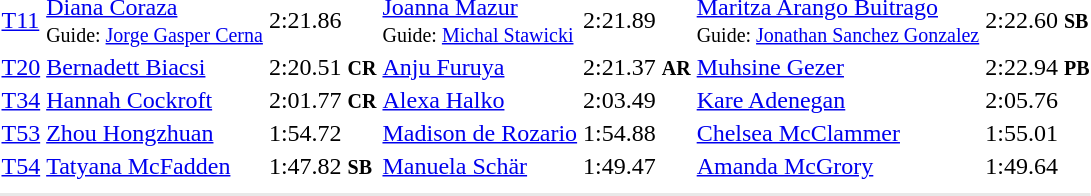<table>
<tr>
<td><a href='#'>T11</a></td>
<td><a href='#'>Diana Coraza</a><br><small>Guide: <a href='#'>Jorge Gasper Cerna</a></small><br></td>
<td>2:21.86</td>
<td><a href='#'>Joanna Mazur</a><br><small>Guide: <a href='#'>Michal Stawicki</a></small><br></td>
<td>2:21.89</td>
<td><a href='#'>Maritza Arango Buitrago</a><br><small>Guide: <a href='#'>Jonathan Sanchez Gonzalez</a></small><br></td>
<td>2:22.60 <small><strong>SB</strong></small></td>
</tr>
<tr>
<td><a href='#'>T20</a></td>
<td><a href='#'>Bernadett Biacsi</a><br></td>
<td>2:20.51 <small><strong>CR</strong></small></td>
<td><a href='#'>Anju Furuya</a><br></td>
<td>2:21.37 <small><strong>AR</strong></small></td>
<td><a href='#'>Muhsine Gezer</a><br></td>
<td>2:22.94 <small><strong>PB</strong></small></td>
</tr>
<tr>
<td><a href='#'>T34</a></td>
<td><a href='#'>Hannah Cockroft</a><br></td>
<td>2:01.77 <small><strong>CR</strong></small></td>
<td><a href='#'>Alexa Halko</a><br></td>
<td>2:03.49</td>
<td><a href='#'>Kare Adenegan</a><br></td>
<td>2:05.76</td>
</tr>
<tr>
<td><a href='#'>T53</a></td>
<td><a href='#'>Zhou Hongzhuan</a><br></td>
<td>1:54.72</td>
<td><a href='#'>Madison de Rozario</a><br></td>
<td>1:54.88</td>
<td><a href='#'>Chelsea McClammer</a><br></td>
<td>1:55.01</td>
</tr>
<tr>
<td><a href='#'>T54</a></td>
<td><a href='#'>Tatyana McFadden</a><br></td>
<td>1:47.82 <small><strong>SB</strong></small></td>
<td><a href='#'>Manuela Schär</a><br></td>
<td>1:49.47</td>
<td><a href='#'>Amanda McGrory</a><br></td>
<td>1:49.64</td>
</tr>
<tr>
<td colspan=7></td>
</tr>
<tr>
</tr>
<tr bgcolor= e8e8e8>
<td colspan=7></td>
</tr>
</table>
